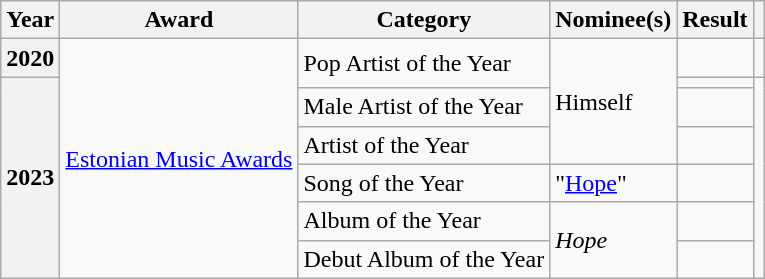<table class="wikitable sortable plainrowheaders">
<tr>
<th scope="col">Year</th>
<th scope="col">Award</th>
<th scope="col">Category</th>
<th scope="col">Nominee(s)</th>
<th scope="col">Result</th>
<th scope="col"></th>
</tr>
<tr>
<th>2020</th>
<td rowspan="7"><a href='#'>Estonian Music Awards</a></td>
<td rowspan="2">Pop Artist of the Year</td>
<td rowspan="4">Himself</td>
<td></td>
<td></td>
</tr>
<tr>
<th rowspan="6">2023</th>
<td></td>
<td rowspan="6"></td>
</tr>
<tr>
<td>Male Artist of the Year</td>
<td></td>
</tr>
<tr>
<td>Artist of the Year</td>
<td></td>
</tr>
<tr>
<td>Song of the Year</td>
<td>"<a href='#'>Hope</a>"</td>
<td></td>
</tr>
<tr>
<td>Album of the Year</td>
<td rowspan="2"><em>Hope</em></td>
<td></td>
</tr>
<tr>
<td>Debut Album of the Year</td>
<td></td>
</tr>
</table>
